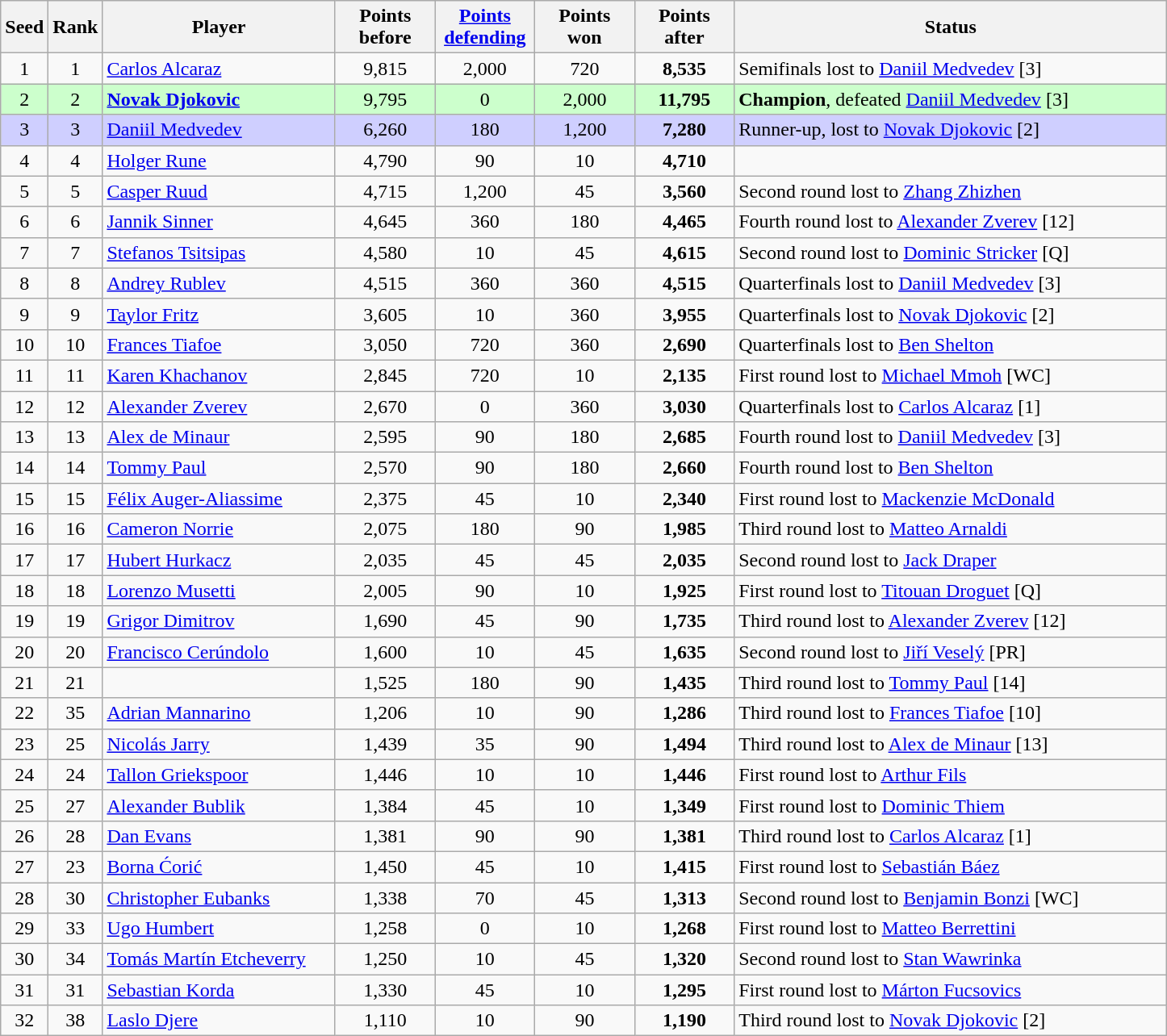<table class="wikitable sortable">
<tr>
<th style="width:30px;">Seed</th>
<th style="width:30px;">Rank</th>
<th style="width:185px;">Player</th>
<th style="width:75px;">Points before</th>
<th data-sort-type=number style="width:75px;"><a href='#'>Points defending</a></th>
<th style="width:75px;">Points won</th>
<th style="width:75px;">Points after</th>
<th style="width:350px;">Status</th>
</tr>
<tr>
<td style="text-align:center;">1</td>
<td style="text-align:center;">1</td>
<td> <a href='#'>Carlos Alcaraz</a></td>
<td style="text-align:center;">9,815</td>
<td style="text-align:center;">2,000</td>
<td style="text-align:center;">720</td>
<td style="text-align:center;"><strong>8,535</strong></td>
<td>Semifinals lost to  <a href='#'>Daniil Medvedev</a> [3]</td>
</tr>
<tr style="background:#ccffcc">
<td style="text-align:center;">2</td>
<td style="text-align:center;">2</td>
<td> <strong><a href='#'>Novak Djokovic</a></strong></td>
<td style="text-align:center;">9,795</td>
<td style="text-align:center;">0</td>
<td style="text-align:center;">2,000</td>
<td style="text-align:center;"><strong>11,795</strong></td>
<td><strong>Champion</strong>, defeated  <a href='#'>Daniil Medvedev</a> [3]</td>
</tr>
<tr style="background:#cfcfff">
<td style="text-align:center;">3</td>
<td style="text-align:center;">3</td>
<td> <a href='#'>Daniil Medvedev</a></td>
<td style="text-align:center;">6,260</td>
<td style="text-align:center;">180</td>
<td style="text-align:center;">1,200</td>
<td style="text-align:center;"><strong>7,280</strong></td>
<td>Runner-up, lost to  <a href='#'>Novak Djokovic</a> [2]</td>
</tr>
<tr>
<td style="text-align:center;">4</td>
<td style="text-align:center;">4</td>
<td> <a href='#'>Holger Rune</a></td>
<td style="text-align:center;">4,790</td>
<td style="text-align:center;">90</td>
<td style="text-align:center;">10</td>
<td style="text-align:center;"><strong>4,710</strong></td>
<td></td>
</tr>
<tr>
<td style="text-align:center;">5</td>
<td style="text-align:center;">5</td>
<td> <a href='#'>Casper Ruud</a></td>
<td style="text-align:center;">4,715</td>
<td style="text-align:center;">1,200</td>
<td style="text-align:center;">45</td>
<td style="text-align:center;"><strong>3,560</strong></td>
<td>Second round lost to  <a href='#'>Zhang Zhizhen</a></td>
</tr>
<tr>
<td style="text-align:center;">6</td>
<td style="text-align:center;">6</td>
<td> <a href='#'>Jannik Sinner</a></td>
<td style="text-align:center;">4,645</td>
<td style="text-align:center;">360</td>
<td style="text-align:center;">180</td>
<td style="text-align:center;"><strong>4,465</strong></td>
<td>Fourth round lost to  <a href='#'>Alexander Zverev</a> [12]</td>
</tr>
<tr>
<td style="text-align:center;">7</td>
<td style="text-align:center;">7</td>
<td> <a href='#'>Stefanos Tsitsipas</a></td>
<td style="text-align:center;">4,580</td>
<td style="text-align:center;">10</td>
<td style="text-align:center;">45</td>
<td style="text-align:center;"><strong>4,615</strong></td>
<td>Second round lost to  <a href='#'>Dominic Stricker</a> [Q]</td>
</tr>
<tr>
<td style="text-align:center;">8</td>
<td style="text-align:center;">8</td>
<td> <a href='#'>Andrey Rublev</a></td>
<td style="text-align:center;">4,515</td>
<td style="text-align:center;">360</td>
<td style="text-align:center;">360</td>
<td style="text-align:center;"><strong>4,515</strong></td>
<td>Quarterfinals lost to  <a href='#'>Daniil Medvedev</a> [3]</td>
</tr>
<tr>
<td style="text-align:center;">9</td>
<td style="text-align:center;">9</td>
<td> <a href='#'>Taylor Fritz</a></td>
<td style="text-align:center;">3,605</td>
<td style="text-align:center;">10</td>
<td style="text-align:center;">360</td>
<td style="text-align:center;"><strong>3,955</strong></td>
<td>Quarterfinals lost to  <a href='#'>Novak Djokovic</a> [2]</td>
</tr>
<tr>
<td style="text-align:center;">10</td>
<td style="text-align:center;">10</td>
<td> <a href='#'>Frances Tiafoe</a></td>
<td style="text-align:center;">3,050</td>
<td style="text-align:center;">720</td>
<td style="text-align:center;">360</td>
<td style="text-align:center;"><strong>2,690</strong></td>
<td>Quarterfinals lost to  <a href='#'>Ben Shelton</a></td>
</tr>
<tr>
<td style="text-align:center;">11</td>
<td style="text-align:center;">11</td>
<td> <a href='#'>Karen Khachanov</a></td>
<td style="text-align:center;">2,845</td>
<td style="text-align:center;">720</td>
<td style="text-align:center;">10</td>
<td style="text-align:center;"><strong>2,135</strong></td>
<td>First round lost to  <a href='#'>Michael Mmoh</a> [WC]</td>
</tr>
<tr>
<td style="text-align:center;">12</td>
<td style="text-align:center;">12</td>
<td> <a href='#'>Alexander Zverev</a></td>
<td style="text-align:center;">2,670</td>
<td style="text-align:center;">0</td>
<td style="text-align:center;">360</td>
<td style="text-align:center;"><strong>3,030</strong></td>
<td>Quarterfinals lost to  <a href='#'>Carlos Alcaraz</a> [1]</td>
</tr>
<tr>
<td style="text-align:center;">13</td>
<td style="text-align:center;">13</td>
<td> <a href='#'>Alex de Minaur</a></td>
<td style="text-align:center;">2,595</td>
<td style="text-align:center;">90</td>
<td style="text-align:center;">180</td>
<td style="text-align:center;"><strong>2,685</strong></td>
<td>Fourth round lost to  <a href='#'>Daniil Medvedev</a> [3]</td>
</tr>
<tr>
<td style="text-align:center;">14</td>
<td style="text-align:center;">14</td>
<td> <a href='#'>Tommy Paul</a></td>
<td style="text-align:center;">2,570</td>
<td style="text-align:center;">90</td>
<td style="text-align:center;">180</td>
<td style="text-align:center;"><strong>2,660</strong></td>
<td>Fourth round lost to  <a href='#'>Ben Shelton</a></td>
</tr>
<tr>
<td style="text-align:center;">15</td>
<td style="text-align:center;">15</td>
<td> <a href='#'>Félix Auger-Aliassime</a></td>
<td style="text-align:center;">2,375</td>
<td style="text-align:center;">45</td>
<td style="text-align:center;">10</td>
<td style="text-align:center;"><strong>2,340</strong></td>
<td>First round lost to  <a href='#'>Mackenzie McDonald</a></td>
</tr>
<tr>
<td style="text-align:center;">16</td>
<td style="text-align:center;">16</td>
<td> <a href='#'>Cameron Norrie</a></td>
<td style="text-align:center;">2,075</td>
<td style="text-align:center;">180</td>
<td style="text-align:center;">90</td>
<td style="text-align:center;"><strong>1,985</strong></td>
<td>Third round lost to  <a href='#'>Matteo Arnaldi</a></td>
</tr>
<tr>
<td style="text-align:center;">17</td>
<td style="text-align:center;">17</td>
<td> <a href='#'>Hubert Hurkacz</a></td>
<td style="text-align:center;">2,035</td>
<td style="text-align:center;">45</td>
<td style="text-align:center;">45</td>
<td style="text-align:center;"><strong>2,035</strong></td>
<td>Second round lost to  <a href='#'>Jack Draper</a></td>
</tr>
<tr>
<td style="text-align:center;">18</td>
<td style="text-align:center;">18</td>
<td> <a href='#'>Lorenzo Musetti</a></td>
<td style="text-align:center;">2,005</td>
<td style="text-align:center;">90</td>
<td style="text-align:center;">10</td>
<td style="text-align:center;"><strong>1,925</strong></td>
<td>First round lost to  <a href='#'>Titouan Droguet</a> [Q]</td>
</tr>
<tr>
<td style="text-align:center;">19</td>
<td style="text-align:center;">19</td>
<td> <a href='#'>Grigor Dimitrov</a></td>
<td style="text-align:center;">1,690</td>
<td style="text-align:center;">45</td>
<td style="text-align:center;">90</td>
<td style="text-align:center;"><strong>1,735</strong></td>
<td>Third round lost to  <a href='#'>Alexander Zverev</a> [12]</td>
</tr>
<tr>
<td style="text-align:center;">20</td>
<td style="text-align:center;">20</td>
<td> <a href='#'>Francisco Cerúndolo</a></td>
<td style="text-align:center;">1,600</td>
<td style="text-align:center;">10</td>
<td style="text-align:center;">45</td>
<td style="text-align:center;"><strong>1,635</strong></td>
<td>Second round lost to  <a href='#'>Jiří Veselý</a> [PR]</td>
</tr>
<tr>
<td style="text-align:center;">21</td>
<td style="text-align:center;">21</td>
<td></td>
<td style="text-align:center;">1,525</td>
<td style="text-align:center;">180</td>
<td style="text-align:center;">90</td>
<td style="text-align:center;"><strong>1,435</strong></td>
<td>Third round lost to  <a href='#'>Tommy Paul</a> [14]</td>
</tr>
<tr>
<td style="text-align:center;">22</td>
<td style="text-align:center;">35</td>
<td> <a href='#'>Adrian Mannarino</a></td>
<td style="text-align:center;">1,206</td>
<td style="text-align:center;">10</td>
<td style="text-align:center;">90</td>
<td style="text-align:center;"><strong>1,286</strong></td>
<td>Third round lost to  <a href='#'>Frances Tiafoe</a> [10]</td>
</tr>
<tr>
<td style="text-align:center;">23</td>
<td style="text-align:center;">25</td>
<td> <a href='#'>Nicolás Jarry</a></td>
<td style="text-align:center;">1,439</td>
<td style="text-align:center;">35</td>
<td style="text-align:center;">90</td>
<td style="text-align:center;"><strong>1,494</strong></td>
<td>Third round lost to  <a href='#'>Alex de Minaur</a> [13]</td>
</tr>
<tr>
<td style="text-align:center;">24</td>
<td style="text-align:center;">24</td>
<td> <a href='#'>Tallon Griekspoor</a></td>
<td style="text-align:center;">1,446</td>
<td style="text-align:center;">10</td>
<td style="text-align:center;">10</td>
<td style="text-align:center;"><strong>1,446</strong></td>
<td>First round lost to  <a href='#'>Arthur Fils</a></td>
</tr>
<tr>
<td style="text-align:center;">25</td>
<td style="text-align:center;">27</td>
<td> <a href='#'>Alexander Bublik</a></td>
<td style="text-align:center;">1,384</td>
<td style="text-align:center;">45</td>
<td style="text-align:center;">10</td>
<td style="text-align:center;"><strong>1,349</strong></td>
<td>First round lost to  <a href='#'>Dominic Thiem</a></td>
</tr>
<tr>
<td style="text-align:center;">26</td>
<td style="text-align:center;">28</td>
<td> <a href='#'>Dan Evans</a></td>
<td style="text-align:center;">1,381</td>
<td style="text-align:center;">90</td>
<td style="text-align:center;">90</td>
<td style="text-align:center;"><strong>1,381</strong></td>
<td>Third round lost to  <a href='#'>Carlos Alcaraz</a> [1]</td>
</tr>
<tr>
<td style="text-align:center;">27</td>
<td style="text-align:center;">23</td>
<td> <a href='#'>Borna Ćorić</a></td>
<td style="text-align:center;">1,450</td>
<td style="text-align:center;">45</td>
<td style="text-align:center;">10</td>
<td style="text-align:center;"><strong>1,415</strong></td>
<td>First round lost to  <a href='#'>Sebastián Báez</a></td>
</tr>
<tr>
<td style="text-align:center;">28</td>
<td style="text-align:center;">30</td>
<td> <a href='#'>Christopher Eubanks</a></td>
<td style="text-align:center;">1,338</td>
<td style="text-align:center;">70</td>
<td style="text-align:center;">45</td>
<td style="text-align:center;"><strong>1,313</strong></td>
<td>Second round lost to  <a href='#'>Benjamin Bonzi</a> [WC]</td>
</tr>
<tr>
<td style="text-align:center;">29</td>
<td style="text-align:center;">33</td>
<td> <a href='#'>Ugo Humbert</a></td>
<td style="text-align:center;">1,258</td>
<td style="text-align:center;">0</td>
<td style="text-align:center;">10</td>
<td style="text-align:center;"><strong>1,268</strong></td>
<td>First round lost to  <a href='#'>Matteo Berrettini</a></td>
</tr>
<tr>
<td style="text-align:center;">30</td>
<td style="text-align:center;">34</td>
<td> <a href='#'>Tomás Martín Etcheverry</a></td>
<td style="text-align:center;">1,250</td>
<td style="text-align:center;">10</td>
<td style="text-align:center;">45</td>
<td style="text-align:center;"><strong>1,320</strong></td>
<td>Second round lost to  <a href='#'>Stan Wawrinka</a></td>
</tr>
<tr>
<td style="text-align:center;">31</td>
<td style="text-align:center;">31</td>
<td> <a href='#'>Sebastian Korda</a></td>
<td style="text-align:center;">1,330</td>
<td style="text-align:center;">45</td>
<td style="text-align:center;">10</td>
<td style="text-align:center;"><strong>1,295</strong></td>
<td>First round lost to  <a href='#'>Márton Fucsovics</a></td>
</tr>
<tr>
<td style="text-align:center;">32</td>
<td style="text-align:center;">38</td>
<td> <a href='#'>Laslo Djere</a></td>
<td style="text-align:center;">1,110</td>
<td style="text-align:center;">10</td>
<td style="text-align:center;">90</td>
<td style="text-align:center;"><strong>1,190</strong></td>
<td>Third round lost to  <a href='#'>Novak Djokovic</a> [2]</td>
</tr>
</table>
